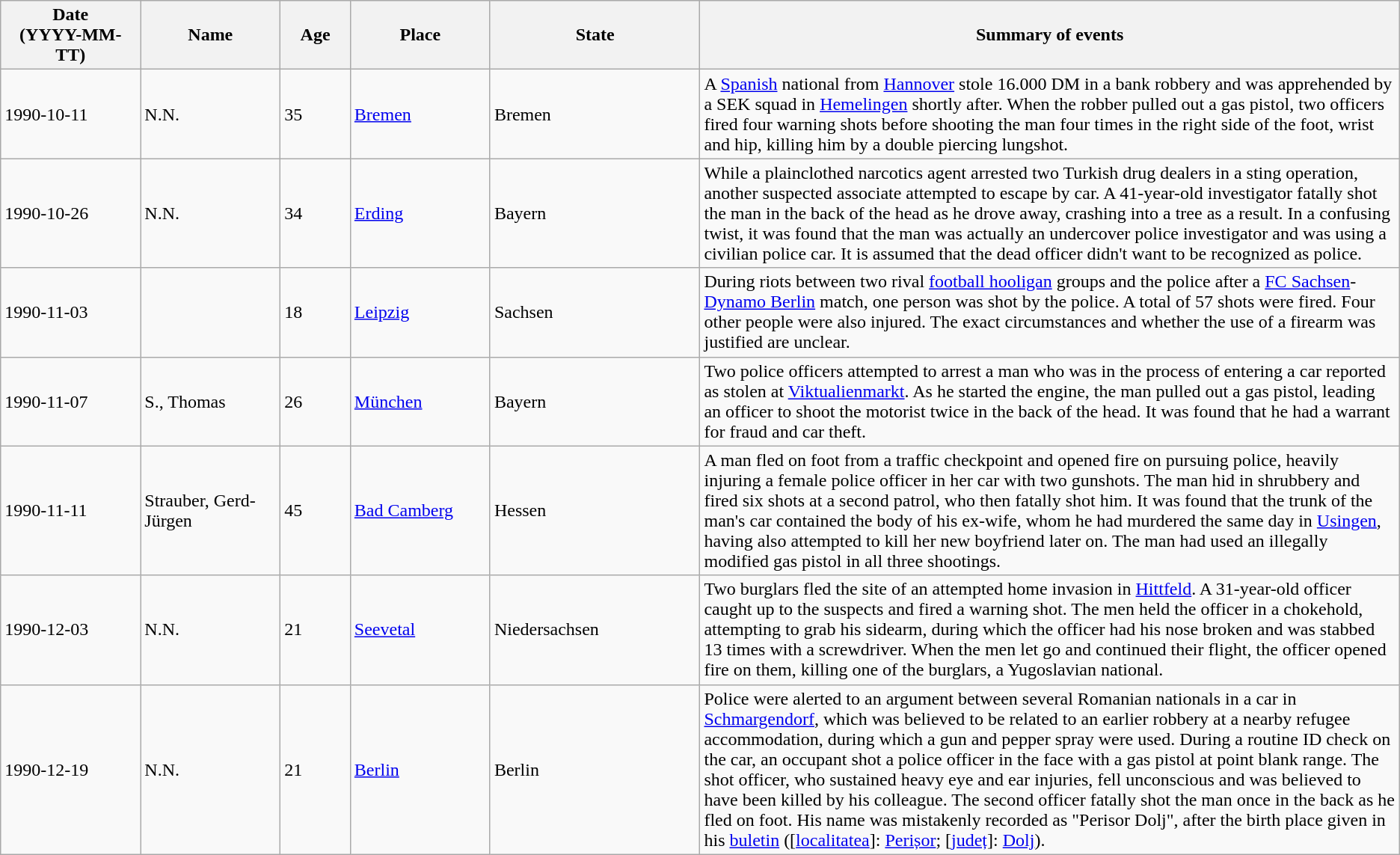<table class="wikitable sortable static-row-numbers static-row-header-text">
<tr>
<th style="width:10%;">Date<br>(YYYY-MM-TT)</th>
<th style="width:10%;">Name</th>
<th style="width:5%;">Age</th>
<th style="width:10%;">Place</th>
<th style="width:15%;">State</th>
<th style="width:50%;">Summary of events</th>
</tr>
<tr>
<td>1990-10-11</td>
<td>N.N.</td>
<td>35</td>
<td><a href='#'>Bremen</a></td>
<td>Bremen</td>
<td>A <a href='#'>Spanish</a> national from <a href='#'>Hannover</a> stole 16.000 DM in a bank robbery and was apprehended by a SEK squad in <a href='#'>Hemelingen</a> shortly after. When the robber pulled out a gas pistol, two officers fired four warning shots before shooting the man four times in the right side of the foot, wrist and hip, killing him by a double piercing lungshot.</td>
</tr>
<tr>
<td>1990-10-26</td>
<td>N.N.</td>
<td>34</td>
<td><a href='#'>Erding</a></td>
<td>Bayern</td>
<td>While a plainclothed narcotics agent arrested two Turkish drug dealers in a sting operation, another suspected associate attempted to escape by car. A 41-year-old investigator fatally shot the man in the back of the head as he drove away, crashing into a tree as a result. In a confusing twist, it was found that the man was actually an undercover police investigator and was using a civilian police car. It is assumed that the dead officer didn't want to be recognized as police.</td>
</tr>
<tr>
<td>1990-11-03</td>
<td></td>
<td>18</td>
<td><a href='#'>Leipzig</a></td>
<td>Sachsen</td>
<td>During riots between two rival <a href='#'>football hooligan</a> groups and the police after a <a href='#'>FC Sachsen</a>-<a href='#'>Dynamo Berlin</a> match, one person was shot by the police. A total of 57 shots were fired. Four other people were also injured. The exact circumstances and whether the use of a firearm was justified are unclear.</td>
</tr>
<tr>
<td>1990-11-07</td>
<td>S., Thomas</td>
<td>26</td>
<td><a href='#'>München</a></td>
<td>Bayern</td>
<td>Two police officers attempted to arrest a man who was in the process of entering a car reported as stolen at <a href='#'>Viktualienmarkt</a>. As he started the engine, the man pulled out a gas pistol, leading an officer to shoot the motorist twice in the back of the head. It was found that he had a warrant for fraud and car theft.</td>
</tr>
<tr>
<td>1990-11-11</td>
<td>Strauber, Gerd-Jürgen</td>
<td>45</td>
<td><a href='#'>Bad Camberg</a></td>
<td>Hessen</td>
<td>A man fled on foot from a traffic checkpoint and opened fire on pursuing police, heavily injuring a female police officer in her car with two gunshots. The man hid in shrubbery and fired six shots at a second patrol, who then fatally shot him. It was found that the trunk of the man's car contained the body of his ex-wife, whom he had murdered the same day in <a href='#'>Usingen</a>, having also attempted to kill her new boyfriend later on. The man had used an illegally modified gas pistol in all three shootings.</td>
</tr>
<tr>
<td>1990-12-03</td>
<td>N.N.</td>
<td>21</td>
<td><a href='#'>Seevetal</a></td>
<td>Niedersachsen</td>
<td>Two burglars fled the site of an attempted home invasion in <a href='#'>Hittfeld</a>. A 31-year-old officer caught up to the suspects and fired a warning shot. The men held the officer in a chokehold, attempting to grab his sidearm, during which the officer had his nose broken and was stabbed 13 times with a screwdriver. When the men let go and continued their flight, the officer opened fire on them, killing one of the burglars, a Yugoslavian national.</td>
</tr>
<tr>
<td>1990-12-19</td>
<td>N.N.</td>
<td>21</td>
<td><a href='#'>Berlin</a></td>
<td>Berlin</td>
<td>Police were alerted to an argument between several Romanian nationals in a car in <a href='#'>Schmargendorf</a>, which was believed to be related to an earlier robbery at a nearby refugee accommodation, during which a gun and pepper spray were used. During a routine ID check on the car, an occupant shot a police officer in the face with a gas pistol at point blank range. The shot officer, who sustained heavy eye and ear injuries, fell unconscious and was believed to have been killed by his colleague. The second officer fatally shot the man once in the back as he fled on foot. His name was mistakenly recorded as "Perisor Dolj", after the birth place given in his <a href='#'>buletin</a> ([<a href='#'>localitatea</a>]: <a href='#'>Perișor</a>; [<a href='#'>județ</a>]: <a href='#'>Dolj</a>).</td>
</tr>
</table>
